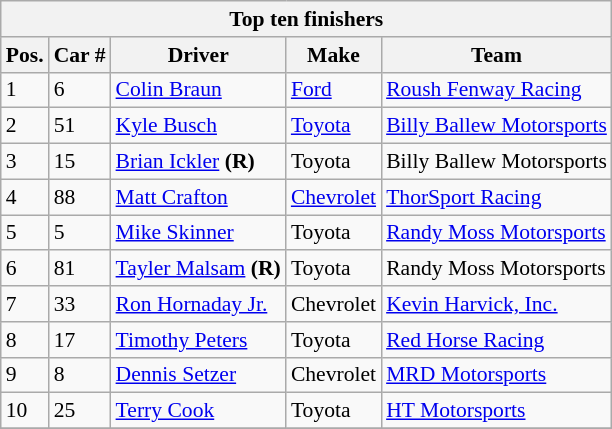<table class="wikitable" style="font-size: 90%">
<tr>
<th colspan=9>Top ten finishers</th>
</tr>
<tr>
<th>Pos.</th>
<th>Car #</th>
<th>Driver</th>
<th>Make</th>
<th>Team</th>
</tr>
<tr>
<td>1</td>
<td>6</td>
<td><a href='#'>Colin Braun</a></td>
<td><a href='#'>Ford</a></td>
<td><a href='#'>Roush Fenway Racing</a></td>
</tr>
<tr>
<td>2</td>
<td>51</td>
<td><a href='#'>Kyle Busch</a></td>
<td><a href='#'>Toyota</a></td>
<td><a href='#'>Billy Ballew Motorsports</a></td>
</tr>
<tr>
<td>3</td>
<td>15</td>
<td><a href='#'>Brian Ickler</a> <strong>(R)</strong></td>
<td>Toyota</td>
<td>Billy Ballew Motorsports</td>
</tr>
<tr>
<td>4</td>
<td>88</td>
<td><a href='#'>Matt Crafton</a></td>
<td><a href='#'>Chevrolet</a></td>
<td><a href='#'>ThorSport Racing</a></td>
</tr>
<tr>
<td>5</td>
<td>5</td>
<td><a href='#'>Mike Skinner</a></td>
<td>Toyota</td>
<td><a href='#'>Randy Moss Motorsports</a></td>
</tr>
<tr>
<td>6</td>
<td>81</td>
<td><a href='#'>Tayler Malsam</a> <strong>(R)</strong></td>
<td>Toyota</td>
<td>Randy Moss Motorsports</td>
</tr>
<tr>
<td>7</td>
<td>33</td>
<td><a href='#'>Ron Hornaday Jr.</a></td>
<td>Chevrolet</td>
<td><a href='#'>Kevin Harvick, Inc.</a></td>
</tr>
<tr>
<td>8</td>
<td>17</td>
<td><a href='#'>Timothy Peters</a></td>
<td>Toyota</td>
<td><a href='#'>Red Horse Racing</a></td>
</tr>
<tr>
<td>9</td>
<td>8</td>
<td><a href='#'>Dennis Setzer</a></td>
<td>Chevrolet</td>
<td><a href='#'>MRD Motorsports</a></td>
</tr>
<tr>
<td>10</td>
<td>25</td>
<td><a href='#'>Terry Cook</a></td>
<td>Toyota</td>
<td><a href='#'>HT Motorsports</a></td>
</tr>
<tr>
</tr>
</table>
